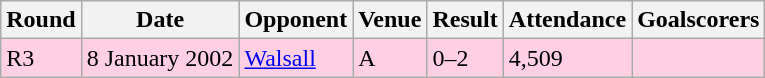<table class="wikitable">
<tr>
<th>Round</th>
<th>Date</th>
<th>Opponent</th>
<th>Venue</th>
<th>Result</th>
<th>Attendance</th>
<th>Goalscorers</th>
</tr>
<tr style="background-color: #ffd0e3;">
<td>R3</td>
<td>8 January 2002</td>
<td><a href='#'>Walsall</a></td>
<td>A</td>
<td>0–2</td>
<td>4,509</td>
<td></td>
</tr>
</table>
